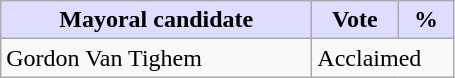<table class="wikitable">
<tr>
<th style="background:#ddf; width:200px;">Mayoral candidate</th>
<th style="background:#ddf; width:50px;">Vote</th>
<th style="background:#ddf; width:30px;">%</th>
</tr>
<tr>
<td>Gordon Van Tighem</td>
<td colspan="2">Acclaimed</td>
</tr>
</table>
